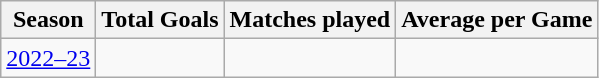<table class="wikitable sortable" style="text-align:center">
<tr>
<th>Season</th>
<th>Total Goals</th>
<th>Matches played</th>
<th>Average per Game</th>
</tr>
<tr>
<td><a href='#'>2022–23</a></td>
<td></td>
<td></td>
<td></td>
</tr>
</table>
